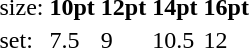<table style="margin-left:40px;">
<tr>
<td>size:</td>
<td><strong>10pt</strong></td>
<td><strong>12pt</strong></td>
<td><strong>14pt</strong></td>
<td><strong>16pt</strong></td>
</tr>
<tr>
<td>set:</td>
<td>7.5</td>
<td>9</td>
<td>10.5</td>
<td>12</td>
</tr>
</table>
